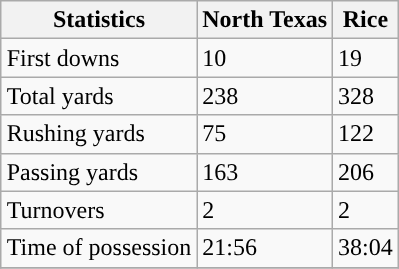<table class="wikitable" style="float: right;">
<tr>
<th>Statistics</th>
<th>North Texas</th>
<th>Rice</th>
</tr>
<tr>
<td>First downs</td>
<td>10</td>
<td>19</td>
</tr>
<tr>
<td>Total yards</td>
<td>238</td>
<td>328</td>
</tr>
<tr>
<td>Rushing yards</td>
<td>75</td>
<td>122</td>
</tr>
<tr>
<td>Passing yards</td>
<td>163</td>
<td>206</td>
</tr>
<tr>
<td>Turnovers</td>
<td>2</td>
<td>2</td>
</tr>
<tr>
<td>Time of possession</td>
<td>21:56</td>
<td>38:04</td>
</tr>
<tr>
</tr>
</table>
